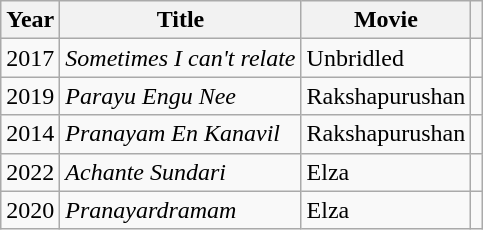<table class="wikitable sortable">
<tr>
<th scope="col">Year</th>
<th scope="col">Title</th>
<th scope="col">Movie</th>
<th scope="col" class="unsortable"></th>
</tr>
<tr>
<td>2017</td>
<td><em>Sometimes I can't relate</em></td>
<td>Unbridled</td>
<td></td>
</tr>
<tr>
<td>2019</td>
<td><em>Parayu Engu Nee</em></td>
<td>Rakshapurushan</td>
<td></td>
</tr>
<tr>
<td>2014</td>
<td><em>Pranayam En Kanavil</em></td>
<td>Rakshapurushan</td>
<td></td>
</tr>
<tr>
<td>2022</td>
<td><em>Achante Sundari</em></td>
<td>Elza</td>
<td></td>
</tr>
<tr>
<td>2020</td>
<td><em>Pranayardramam</em></td>
<td>Elza</td>
<td></td>
</tr>
</table>
